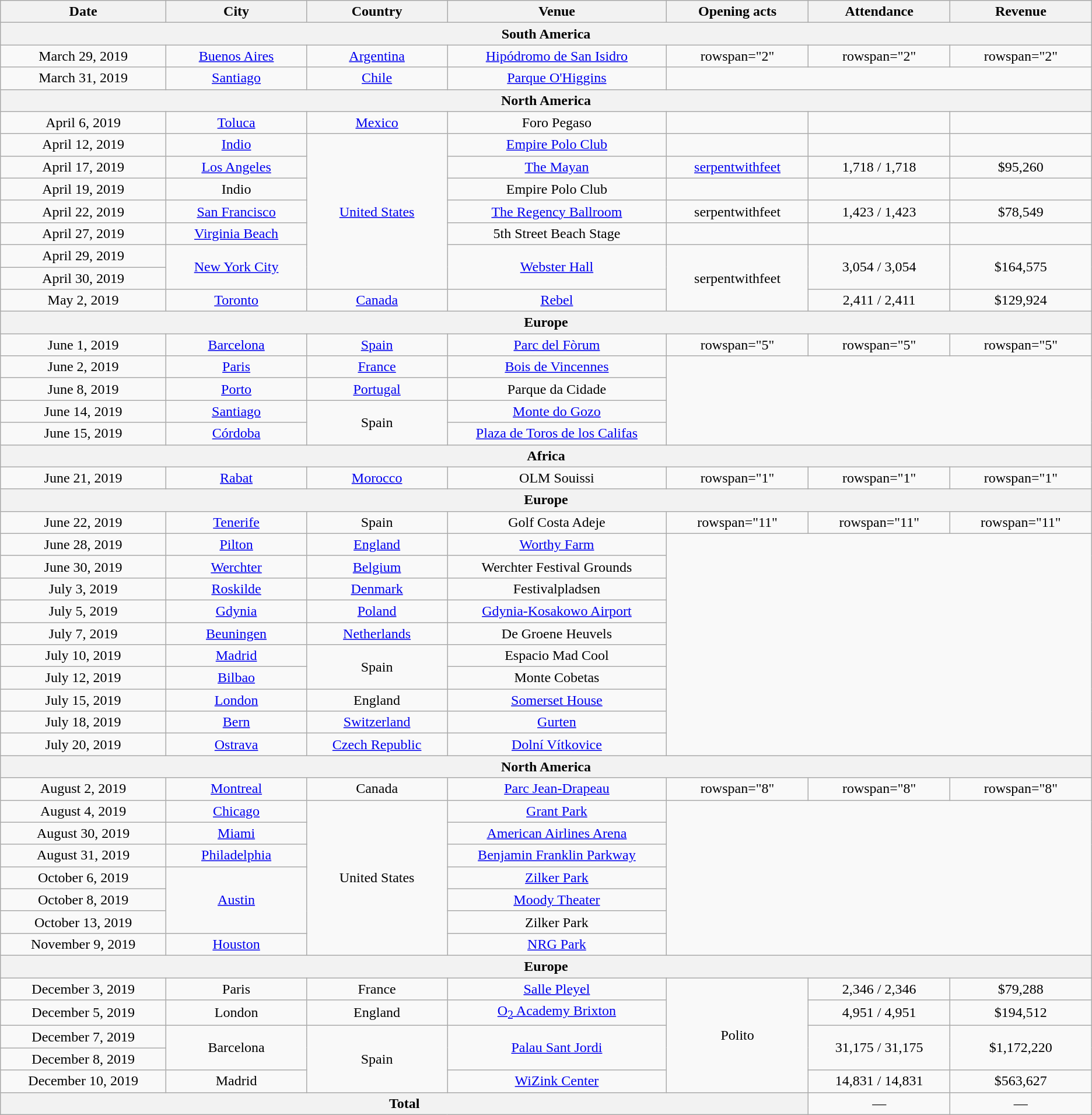<table class="wikitable plainrowheaders" style="text-align:center;">
<tr>
<th scope="col" style="width:12em;">Date</th>
<th scope="col" style="width:10em;">City</th>
<th scope="col" style="width:10em;">Country</th>
<th scope="col" style="width:16em;">Venue</th>
<th scope="col" style="width:10em;">Opening acts</th>
<th scope="col" style="width:10em;">Attendance</th>
<th scope="col" style="width:10em;">Revenue</th>
</tr>
<tr>
<th colspan="7">South America</th>
</tr>
<tr>
<td>March 29, 2019</td>
<td><a href='#'>Buenos Aires</a></td>
<td><a href='#'>Argentina</a></td>
<td><a href='#'>Hipódromo de San Isidro</a></td>
<td>rowspan="2" </td>
<td>rowspan="2" </td>
<td>rowspan="2" </td>
</tr>
<tr>
<td>March 31, 2019</td>
<td><a href='#'>Santiago</a></td>
<td><a href='#'>Chile</a></td>
<td><a href='#'>Parque O'Higgins</a></td>
</tr>
<tr>
<th colspan="7">North America</th>
</tr>
<tr>
<td>April 6, 2019</td>
<td><a href='#'>Toluca</a></td>
<td><a href='#'>Mexico</a></td>
<td>Foro Pegaso</td>
<td></td>
<td></td>
<td></td>
</tr>
<tr>
<td>April 12, 2019</td>
<td><a href='#'>Indio</a></td>
<td rowspan="7"><a href='#'>United States</a></td>
<td><a href='#'>Empire Polo Club</a></td>
<td></td>
<td></td>
<td></td>
</tr>
<tr>
<td>April 17, 2019</td>
<td><a href='#'>Los Angeles</a></td>
<td><a href='#'>The Mayan</a></td>
<td><a href='#'>serpentwithfeet</a></td>
<td>1,718 / 1,718</td>
<td>$95,260</td>
</tr>
<tr>
<td>April 19, 2019</td>
<td>Indio</td>
<td>Empire Polo Club</td>
<td></td>
<td></td>
<td></td>
</tr>
<tr>
<td>April 22, 2019</td>
<td><a href='#'>San Francisco</a></td>
<td><a href='#'>The Regency Ballroom</a></td>
<td>serpentwithfeet</td>
<td>1,423 / 1,423</td>
<td>$78,549</td>
</tr>
<tr>
<td>April 27, 2019</td>
<td><a href='#'>Virginia Beach</a></td>
<td>5th Street Beach Stage</td>
<td></td>
<td></td>
<td></td>
</tr>
<tr>
<td>April 29, 2019</td>
<td rowspan="2"><a href='#'>New York City</a></td>
<td rowspan="2"><a href='#'>Webster Hall</a></td>
<td rowspan="3">serpentwithfeet</td>
<td rowspan="2">3,054 / 3,054</td>
<td rowspan="2">$164,575</td>
</tr>
<tr>
<td>April 30, 2019</td>
</tr>
<tr>
<td>May 2, 2019</td>
<td><a href='#'>Toronto</a></td>
<td><a href='#'>Canada</a></td>
<td><a href='#'>Rebel</a></td>
<td>2,411 / 2,411</td>
<td>$129,924</td>
</tr>
<tr>
<th colspan="7">Europe</th>
</tr>
<tr>
<td>June 1, 2019</td>
<td><a href='#'>Barcelona</a></td>
<td><a href='#'>Spain</a></td>
<td><a href='#'>Parc del Fòrum</a></td>
<td>rowspan="5" </td>
<td>rowspan="5" </td>
<td>rowspan="5" </td>
</tr>
<tr>
<td>June 2, 2019</td>
<td><a href='#'>Paris</a></td>
<td><a href='#'>France</a></td>
<td><a href='#'>Bois de Vincennes</a></td>
</tr>
<tr>
<td>June 8, 2019</td>
<td><a href='#'>Porto</a></td>
<td><a href='#'>Portugal</a></td>
<td>Parque da Cidade</td>
</tr>
<tr>
<td>June 14, 2019</td>
<td><a href='#'>Santiago</a></td>
<td rowspan="2">Spain</td>
<td><a href='#'>Monte do Gozo</a></td>
</tr>
<tr>
<td>June 15, 2019</td>
<td><a href='#'>Córdoba</a></td>
<td><a href='#'>Plaza de Toros de los Califas</a></td>
</tr>
<tr>
<th colspan="7">Africa</th>
</tr>
<tr>
<td>June 21, 2019</td>
<td><a href='#'>Rabat</a></td>
<td><a href='#'>Morocco</a></td>
<td>OLM Souissi</td>
<td>rowspan="1" </td>
<td>rowspan="1" </td>
<td>rowspan="1" </td>
</tr>
<tr>
<th colspan="7">Europe</th>
</tr>
<tr>
<td>June 22, 2019</td>
<td><a href='#'>Tenerife</a></td>
<td>Spain</td>
<td>Golf Costa Adeje</td>
<td>rowspan="11" </td>
<td>rowspan="11" </td>
<td>rowspan="11" </td>
</tr>
<tr>
<td>June 28, 2019</td>
<td><a href='#'>Pilton</a></td>
<td><a href='#'>England</a></td>
<td><a href='#'>Worthy Farm</a></td>
</tr>
<tr>
<td>June 30, 2019</td>
<td><a href='#'>Werchter</a></td>
<td><a href='#'>Belgium</a></td>
<td>Werchter Festival Grounds</td>
</tr>
<tr>
<td>July 3, 2019</td>
<td><a href='#'>Roskilde</a></td>
<td><a href='#'>Denmark</a></td>
<td>Festivalpladsen</td>
</tr>
<tr>
<td>July 5, 2019</td>
<td><a href='#'>Gdynia</a></td>
<td><a href='#'>Poland</a></td>
<td><a href='#'>Gdynia-Kosakowo Airport</a></td>
</tr>
<tr>
<td>July 7, 2019</td>
<td><a href='#'>Beuningen</a></td>
<td><a href='#'>Netherlands</a></td>
<td>De Groene Heuvels</td>
</tr>
<tr>
<td>July 10, 2019</td>
<td><a href='#'>Madrid</a></td>
<td rowspan="2">Spain</td>
<td>Espacio Mad Cool</td>
</tr>
<tr>
<td>July 12, 2019</td>
<td><a href='#'>Bilbao</a></td>
<td>Monte Cobetas</td>
</tr>
<tr>
<td>July 15, 2019</td>
<td><a href='#'>London</a></td>
<td>England</td>
<td><a href='#'>Somerset House</a></td>
</tr>
<tr>
<td>July 18, 2019</td>
<td><a href='#'>Bern</a></td>
<td><a href='#'>Switzerland</a></td>
<td><a href='#'>Gurten</a></td>
</tr>
<tr>
<td>July 20, 2019</td>
<td><a href='#'>Ostrava</a></td>
<td><a href='#'>Czech Republic</a></td>
<td><a href='#'>Dolní Vítkovice</a></td>
</tr>
<tr>
<th colspan="7">North America</th>
</tr>
<tr>
<td>August 2, 2019</td>
<td><a href='#'>Montreal</a></td>
<td>Canada</td>
<td><a href='#'>Parc Jean-Drapeau</a></td>
<td>rowspan="8" </td>
<td>rowspan="8" </td>
<td>rowspan="8" </td>
</tr>
<tr>
<td>August 4, 2019</td>
<td><a href='#'>Chicago</a></td>
<td rowspan="7">United States</td>
<td><a href='#'>Grant Park</a></td>
</tr>
<tr>
<td>August 30, 2019</td>
<td><a href='#'>Miami</a></td>
<td><a href='#'>American Airlines Arena</a></td>
</tr>
<tr>
<td>August 31, 2019</td>
<td><a href='#'>Philadelphia</a></td>
<td><a href='#'>Benjamin Franklin Parkway</a></td>
</tr>
<tr>
<td>October 6, 2019</td>
<td rowspan="3"><a href='#'>Austin</a></td>
<td><a href='#'>Zilker Park</a></td>
</tr>
<tr>
<td>October 8, 2019</td>
<td><a href='#'>Moody Theater</a></td>
</tr>
<tr>
<td>October 13, 2019</td>
<td>Zilker Park</td>
</tr>
<tr>
<td>November 9, 2019</td>
<td><a href='#'>Houston</a></td>
<td><a href='#'>NRG Park</a></td>
</tr>
<tr>
<th colspan="7">Europe</th>
</tr>
<tr>
<td>December 3, 2019</td>
<td>Paris</td>
<td>France</td>
<td><a href='#'>Salle Pleyel</a></td>
<td rowspan="5">Polito</td>
<td>2,346 / 2,346</td>
<td>$79,288</td>
</tr>
<tr>
<td>December 5, 2019</td>
<td>London</td>
<td>England</td>
<td><a href='#'>O<sub>2</sub> Academy Brixton</a></td>
<td>4,951 / 4,951</td>
<td>$194,512</td>
</tr>
<tr>
<td>December 7, 2019</td>
<td rowspan="2">Barcelona</td>
<td rowspan="3">Spain</td>
<td rowspan="2"><a href='#'>Palau Sant Jordi</a></td>
<td rowspan="2">31,175 / 31,175</td>
<td rowspan="2">$1,172,220</td>
</tr>
<tr>
<td>December 8, 2019</td>
</tr>
<tr>
<td>December 10, 2019</td>
<td>Madrid</td>
<td><a href='#'>WiZink Center</a></td>
<td>14,831 / 14,831</td>
<td>$563,627</td>
</tr>
<tr>
<th colspan="5">Total</th>
<td>—</td>
<td>—</td>
</tr>
</table>
